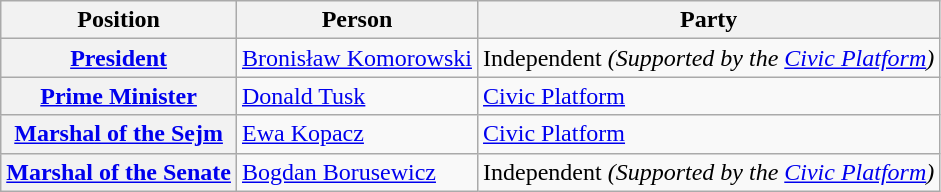<table class="wikitable">
<tr>
<th>Position</th>
<th>Person</th>
<th>Party</th>
</tr>
<tr>
<th><a href='#'>President</a></th>
<td><a href='#'>Bronisław Komorowski</a></td>
<td>Independent <em>(Supported by the <a href='#'>Civic Platform</a>)</em></td>
</tr>
<tr>
<th><a href='#'>Prime Minister</a></th>
<td><a href='#'>Donald Tusk</a></td>
<td><a href='#'>Civic Platform</a></td>
</tr>
<tr>
<th><a href='#'>Marshal of the Sejm</a></th>
<td><a href='#'>Ewa Kopacz</a></td>
<td><a href='#'>Civic Platform</a></td>
</tr>
<tr>
<th><a href='#'>Marshal of the Senate</a></th>
<td><a href='#'>Bogdan Borusewicz</a></td>
<td>Independent <em>(Supported by the <a href='#'>Civic Platform</a>)</em></td>
</tr>
</table>
